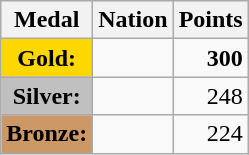<table class="wikitable">
<tr>
<th>Medal</th>
<th>Nation</th>
<th>Points</th>
</tr>
<tr>
<td style="text-align:center;background-color:gold;"><strong>Gold:</strong></td>
<td><strong></strong></td>
<td align="right"><strong>300</strong></td>
</tr>
<tr>
<td style="text-align:center;background-color:silver;"><strong>Silver:</strong></td>
<td></td>
<td align="right">248</td>
</tr>
<tr>
<td style="text-align:center;background-color:#CC9966;"><strong>Bronze:</strong></td>
<td></td>
<td align="right">224</td>
</tr>
</table>
